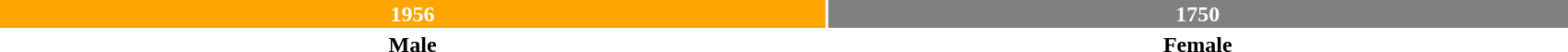<table style="width:90%; text-align:center;">
<tr style="color:white;">
<td style="background:orange; width:52.7%;"><strong>1956</strong></td>
<td style="background:grey; width:47.23%;"><strong>1750</strong></td>
</tr>
<tr>
<td><span><strong>Male</strong></span></td>
<td><span><strong>Female</strong></span></td>
</tr>
</table>
